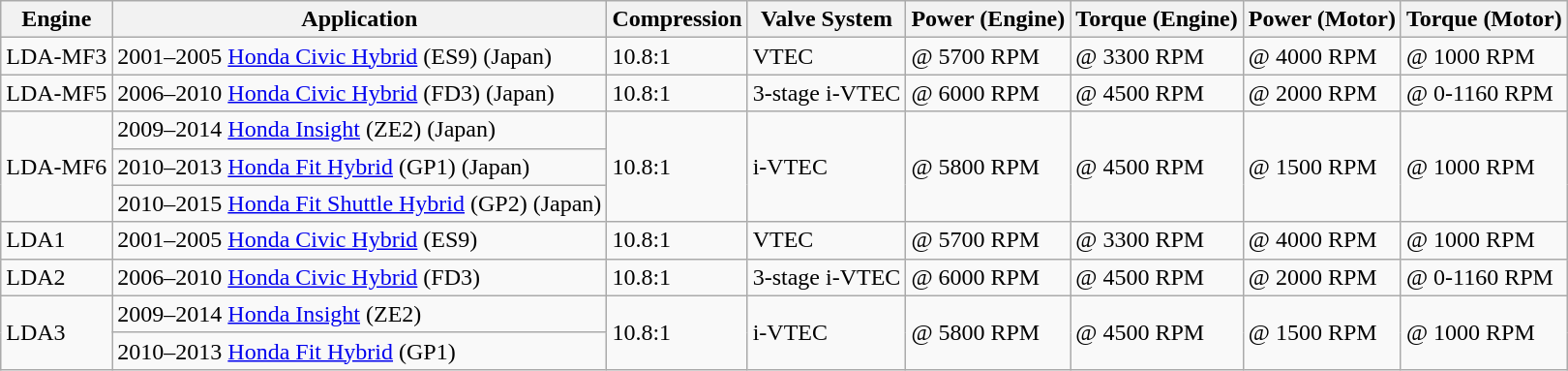<table class="wikitable">
<tr>
<th>Engine</th>
<th>Application</th>
<th>Compression</th>
<th>Valve System</th>
<th>Power (Engine)</th>
<th>Torque (Engine)</th>
<th>Power (Motor)</th>
<th>Torque (Motor)</th>
</tr>
<tr>
<td>LDA-MF3</td>
<td>2001–2005 <a href='#'>Honda Civic Hybrid</a> (ES9) (Japan)</td>
<td>10.8:1</td>
<td>VTEC</td>
<td> @ 5700 RPM</td>
<td> @ 3300 RPM</td>
<td> @ 4000 RPM</td>
<td> @ 1000 RPM</td>
</tr>
<tr>
<td>LDA-MF5</td>
<td>2006–2010 <a href='#'>Honda Civic Hybrid</a> (FD3) (Japan)</td>
<td>10.8:1</td>
<td>3-stage i-VTEC</td>
<td> @ 6000 RPM</td>
<td> @ 4500 RPM</td>
<td> @ 2000 RPM</td>
<td> @ 0-1160 RPM</td>
</tr>
<tr>
<td rowspan="3">LDA-MF6</td>
<td>2009–2014 <a href='#'>Honda Insight</a> (ZE2) (Japan)</td>
<td rowspan="3">10.8:1</td>
<td rowspan="3">i-VTEC</td>
<td rowspan="3"> @ 5800 RPM</td>
<td rowspan="3"> @ 4500 RPM</td>
<td rowspan="3"> @ 1500 RPM</td>
<td rowspan="3"> @ 1000 RPM</td>
</tr>
<tr>
<td>2010–2013 <a href='#'>Honda Fit Hybrid</a> (GP1) (Japan)</td>
</tr>
<tr>
<td>2010–2015 <a href='#'>Honda Fit Shuttle Hybrid</a> (GP2) (Japan)</td>
</tr>
<tr>
<td>LDA1</td>
<td>2001–2005 <a href='#'>Honda Civic Hybrid</a> (ES9)</td>
<td>10.8:1</td>
<td>VTEC</td>
<td> @ 5700 RPM</td>
<td> @ 3300 RPM</td>
<td> @ 4000 RPM</td>
<td> @ 1000 RPM</td>
</tr>
<tr>
<td>LDA2</td>
<td>2006–2010 <a href='#'>Honda Civic Hybrid</a> (FD3)</td>
<td>10.8:1</td>
<td>3-stage i-VTEC</td>
<td> @ 6000 RPM</td>
<td> @ 4500 RPM</td>
<td> @ 2000 RPM</td>
<td> @ 0-1160 RPM</td>
</tr>
<tr>
<td rowspan="2">LDA3</td>
<td>2009–2014 <a href='#'>Honda Insight</a> (ZE2)</td>
<td rowspan="2">10.8:1</td>
<td rowspan="2">i-VTEC</td>
<td rowspan="2"> @ 5800 RPM</td>
<td rowspan="2"> @ 4500 RPM</td>
<td rowspan="2"> @ 1500 RPM</td>
<td rowspan="2"> @ 1000 RPM</td>
</tr>
<tr>
<td>2010–2013 <a href='#'>Honda Fit Hybrid</a> (GP1)</td>
</tr>
</table>
